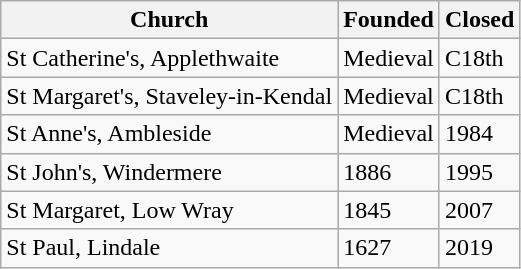<table class="wikitable">
<tr>
<th>Church</th>
<th>Founded</th>
<th>Closed</th>
</tr>
<tr>
<td>St Catherine's, Applethwaite</td>
<td>Medieval</td>
<td>C18th</td>
</tr>
<tr>
<td>St Margaret's, Staveley-in-Kendal</td>
<td>Medieval</td>
<td>C18th</td>
</tr>
<tr>
<td>St Anne's, Ambleside</td>
<td>Medieval</td>
<td>1984</td>
</tr>
<tr>
<td>St John's, Windermere</td>
<td>1886</td>
<td>1995</td>
</tr>
<tr>
<td>St Margaret, Low Wray</td>
<td>1845</td>
<td>2007</td>
</tr>
<tr>
<td>St Paul, Lindale</td>
<td>1627</td>
<td>2019</td>
</tr>
</table>
